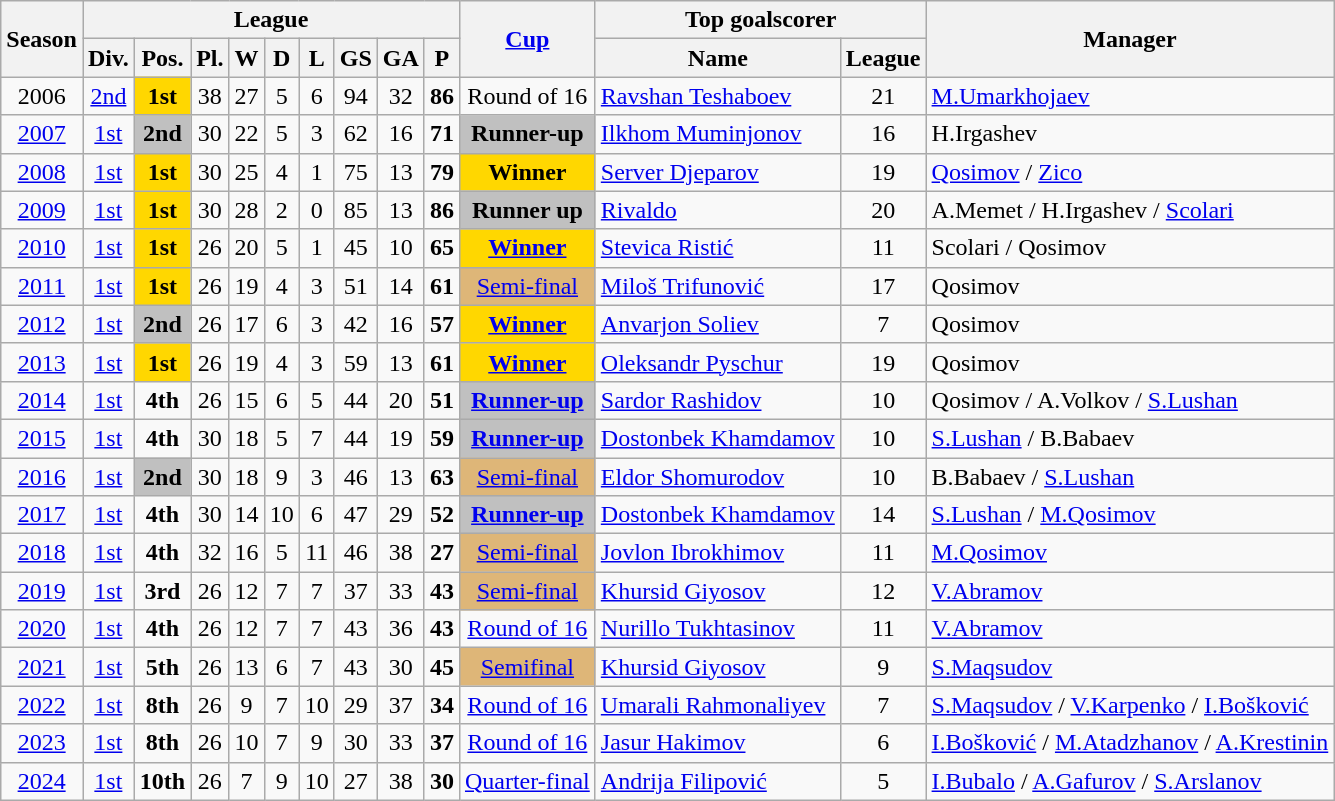<table class="wikitable plainrowheaders" style="text-align:center"!>
<tr>
<th rowspan="2">Season</th>
<th colspan="9">League</th>
<th rowspan="2"><a href='#'>Cup</a></th>
<th colspan="2">Top goalscorer</th>
<th rowspan="2">Manager</th>
</tr>
<tr>
<th>Div.</th>
<th>Pos.</th>
<th>Pl.</th>
<th>W</th>
<th>D</th>
<th>L</th>
<th>GS</th>
<th>GA</th>
<th>P</th>
<th>Name</th>
<th>League</th>
</tr>
<tr>
<td align=center>2006</td>
<td align=center><a href='#'>2nd</a></td>
<td style="text-align:center; background:gold;"><strong>1st</strong></td>
<td align=center>38</td>
<td align=center>27</td>
<td align=center>5</td>
<td align=center>6</td>
<td align=center>94</td>
<td align=center>32</td>
<td align=center><strong>86</strong></td>
<td align=center>Round of 16</td>
<td align=left><a href='#'>Ravshan Teshaboev</a></td>
<td align=center>21</td>
<td align=left> <a href='#'>M.Umarkhojaev</a></td>
</tr>
<tr>
<td align=center><a href='#'>2007</a></td>
<td align=center><a href='#'>1st</a></td>
<td style="text-align:center; background:silver;"><strong>2nd</strong></td>
<td align=center>30</td>
<td align=center>22</td>
<td align=center>5</td>
<td align=center>3</td>
<td align=center>62</td>
<td align=center>16</td>
<td align=center><strong>71</strong></td>
<td style="text-align:center; background:silver;"><strong>Runner-up</strong></td>
<td align=left> <a href='#'>Ilkhom Muminjonov</a></td>
<td align=center>16</td>
<td align=left> H.Irgashev</td>
</tr>
<tr>
<td align=center><a href='#'>2008</a></td>
<td align=center><a href='#'>1st</a></td>
<td style="text-align:center; background:gold;"><strong>1st</strong></td>
<td align=center>30</td>
<td align=center>25</td>
<td align=center>4</td>
<td align=center>1</td>
<td align=center>75</td>
<td align=center>13</td>
<td align=center><strong>79</strong></td>
<td style="text-align:center; background:gold;"><strong>Winner</strong></td>
<td align=left> <a href='#'>Server Djeparov</a></td>
<td align=center>19</td>
<td align=left> <a href='#'>Qosimov</a> /  <a href='#'>Zico</a></td>
</tr>
<tr>
<td align=center><a href='#'>2009</a></td>
<td align=center><a href='#'>1st</a></td>
<td style="text-align:center; background:gold;"><strong>1st</strong></td>
<td align=center>30</td>
<td align=center>28</td>
<td align=center>2</td>
<td align=center>0</td>
<td align=center>85</td>
<td align=center>13</td>
<td align=center><strong>86</strong></td>
<td style="text-align:center; background:silver;"><strong>Runner up</strong></td>
<td align=left> <a href='#'>Rivaldo</a></td>
<td align=center>20</td>
<td align=left> A.Memet /  H.Irgashev /  <a href='#'>Scolari</a></td>
</tr>
<tr>
<td align=center><a href='#'>2010</a></td>
<td align=center><a href='#'>1st</a></td>
<td style="text-align:center; background:gold;"><strong>1st</strong></td>
<td align=center>26</td>
<td align=center>20</td>
<td align=center>5</td>
<td align=center>1</td>
<td align=center>45</td>
<td align=center>10</td>
<td align=center><strong>65</strong></td>
<td style="text-align:center; background:gold;"><strong><a href='#'>Winner</a></strong></td>
<td align=left> <a href='#'>Stevica Ristić</a></td>
<td align=center>11</td>
<td align=left> Scolari /  Qosimov</td>
</tr>
<tr>
<td align=center><a href='#'>2011</a></td>
<td align=center><a href='#'>1st</a></td>
<td style="text-align:center; background:gold;"><strong>1st</strong></td>
<td align=center>26</td>
<td align=center>19</td>
<td align=center>4</td>
<td align=center>3</td>
<td align=center>51</td>
<td align=center>14</td>
<td align=center><strong>61</strong></td>
<td style="background-color: #deb678"><a href='#'>Semi-final</a></td>
<td align=left> <a href='#'>Miloš Trifunović</a></td>
<td align=center>17</td>
<td align=left> Qosimov</td>
</tr>
<tr>
<td align=center><a href='#'>2012</a></td>
<td align=center><a href='#'>1st</a></td>
<td style="text-align:center; background:silver;"><strong>2nd</strong></td>
<td align=center>26</td>
<td align=center>17</td>
<td align=center>6</td>
<td align=center>3</td>
<td align=center>42</td>
<td align=center>16</td>
<td align=center><strong>57</strong></td>
<td style="text-align:center; background:gold;"><strong><a href='#'>Winner</a></strong></td>
<td align=left> <a href='#'>Anvarjon Soliev</a></td>
<td align=center>7</td>
<td align=left> Qosimov</td>
</tr>
<tr>
<td align=center><a href='#'>2013</a></td>
<td align=center><a href='#'>1st</a></td>
<td style="text-align:center; background:gold;"><strong>1st</strong></td>
<td align=center>26</td>
<td align=center>19</td>
<td align=center>4</td>
<td align=center>3</td>
<td align=center>59</td>
<td align=center>13</td>
<td align=center><strong>61</strong></td>
<td style="text-align:center; background:gold;"><strong><a href='#'>Winner</a></strong></td>
<td align=left> <a href='#'>Oleksandr Pyschur</a></td>
<td align=center>19</td>
<td align=left> Qosimov</td>
</tr>
<tr>
<td align=center><a href='#'>2014</a></td>
<td align=center><a href='#'>1st</a></td>
<td style="text-align:center"><strong>4th</strong></td>
<td align=center>26</td>
<td align=center>15</td>
<td align=center>6</td>
<td align=center>5</td>
<td align=center>44</td>
<td align=center>20</td>
<td align=center><strong>51</strong></td>
<td style="text-align:center; background:silver;"><strong><a href='#'>Runner-up</a></strong></td>
<td align=left> <a href='#'>Sardor Rashidov</a></td>
<td align=center>10</td>
<td align=left> Qosimov /  A.Volkov /  <a href='#'>S.Lushan</a></td>
</tr>
<tr>
<td align=center><a href='#'>2015</a></td>
<td align=center><a href='#'>1st</a></td>
<td style="text-align:center"><strong>4th</strong></td>
<td align=center>30</td>
<td align=center>18</td>
<td align=center>5</td>
<td align=center>7</td>
<td align=center>44</td>
<td align=center>19</td>
<td align=center><strong>59</strong></td>
<td style="text-align:center; background:silver;"><strong><a href='#'>Runner-up</a></strong></td>
<td align=left> <a href='#'>Dostonbek Khamdamov</a></td>
<td align=center>10</td>
<td align=left> <a href='#'>S.Lushan</a> /  B.Babaev</td>
</tr>
<tr>
<td align=center><a href='#'>2016</a></td>
<td align=center><a href='#'>1st</a></td>
<td style="text-align:center; background:silver;"><strong>2nd</strong></td>
<td align=center>30</td>
<td align=center>18</td>
<td align=center>9</td>
<td align=center>3</td>
<td align=center>46</td>
<td align=center>13</td>
<td align=center><strong>63</strong></td>
<td style="background-color: #deb678"><a href='#'>Semi-final</a></td>
<td align=left> <a href='#'>Eldor Shomurodov</a></td>
<td align=center>10</td>
<td align=left> B.Babaev /  <a href='#'>S.Lushan</a></td>
</tr>
<tr>
<td align=center><a href='#'>2017</a></td>
<td align=center><a href='#'>1st</a></td>
<td style="text-align:center"><strong>4th</strong></td>
<td align=center>30</td>
<td align=center>14</td>
<td align=center>10</td>
<td align=center>6</td>
<td align=center>47</td>
<td align=center>29</td>
<td align=center><strong>52</strong></td>
<td style="text-align:center; background:silver;"><strong><a href='#'>Runner-up</a></strong></td>
<td align=left> <a href='#'>Dostonbek Khamdamov</a></td>
<td align=center>14</td>
<td align=left> <a href='#'>S.Lushan</a> /  <a href='#'>M.Qosimov</a></td>
</tr>
<tr>
<td align=center><a href='#'>2018</a></td>
<td align=center><a href='#'>1st</a></td>
<td style="text-align:center"><strong>4th</strong></td>
<td align=center>32</td>
<td align=center>16</td>
<td align=center>5</td>
<td align=center>11</td>
<td align=center>46</td>
<td align=center>38</td>
<td align=center><strong>27</strong></td>
<td style="background-color: #deb678"><a href='#'>Semi-final</a></td>
<td align=left> <a href='#'>Jovlon Ibrokhimov</a></td>
<td align=center>11</td>
<td align=left> <a href='#'>M.Qosimov</a></td>
</tr>
<tr>
<td align=center><a href='#'>2019</a></td>
<td align=center><a href='#'>1st</a></td>
<td style="text-align:center"><strong>3rd</strong></td>
<td align=center>26</td>
<td align=center>12</td>
<td align=center>7</td>
<td align=center>7</td>
<td align=center>37</td>
<td align=center>33</td>
<td align=center><strong>43</strong></td>
<td style="background-color: #deb678"><a href='#'>Semi-final</a></td>
<td align=left> <a href='#'>Khursid Giyosov</a></td>
<td align=center>12</td>
<td align=left> <a href='#'>V.Abramov</a></td>
</tr>
<tr>
<td align=center><a href='#'>2020</a></td>
<td align=center><a href='#'>1st</a></td>
<td style="text-align:center"><strong>4th</strong></td>
<td align=center>26</td>
<td align=center>12</td>
<td align=center>7</td>
<td align=center>7</td>
<td align=center>43</td>
<td align=center>36</td>
<td align=center><strong>43</strong></td>
<td style="text-align:center; background:"><a href='#'>Round of 16</a></td>
<td align=left> <a href='#'>Nurillo Tukhtasinov</a></td>
<td align=center>11</td>
<td align=left> <a href='#'>V.Abramov</a></td>
</tr>
<tr>
<td align=center><a href='#'>2021</a></td>
<td align=center><a href='#'>1st</a></td>
<td style="text-align:center"><strong>5th</strong></td>
<td align=center>26</td>
<td align=center>13</td>
<td align=center>6</td>
<td align=center>7</td>
<td align=center>43</td>
<td align=center>30</td>
<td align=center><strong>45</strong></td>
<td style="background-color: #deb678"><a href='#'>Semifinal</a></td>
<td align=left> <a href='#'>Khursid Giyosov</a></td>
<td align=center>9</td>
<td align=left> <a href='#'>S.Maqsudov</a></td>
</tr>
<tr>
<td align=center><a href='#'>2022</a></td>
<td align=center><a href='#'>1st</a></td>
<td style="text-align:center"><strong>8th</strong></td>
<td align=center>26</td>
<td align=center>9</td>
<td align=center>7</td>
<td align=center>10</td>
<td align=center>29</td>
<td align=center>37</td>
<td align=center><strong>34</strong></td>
<td style="text-align:center; background:"><a href='#'>Round of 16</a></td>
<td align=left> <a href='#'>Umarali Rahmonaliyev</a></td>
<td align=center>7</td>
<td align=left> <a href='#'>S.Maqsudov</a> /  <a href='#'>V.Karpenko</a> /  <a href='#'>I.Bošković</a></td>
</tr>
<tr>
<td align=center><a href='#'>2023</a></td>
<td align=center><a href='#'>1st</a></td>
<td style="text-align:center"><strong>8th</strong></td>
<td align=center>26</td>
<td align=center>10</td>
<td align=center>7</td>
<td align=center>9</td>
<td align=center>30</td>
<td align=center>33</td>
<td align=center><strong>37</strong></td>
<td style="text-align:center; background:"><a href='#'>Round of 16</a></td>
<td align=left> <a href='#'>Jasur Hakimov</a></td>
<td align=center>6</td>
<td align=left> <a href='#'>I.Bošković</a> /  <a href='#'>M.Atadzhanov</a> /  <a href='#'>A.Krestinin</a></td>
</tr>
<tr>
<td align=center><a href='#'>2024</a></td>
<td align=center><a href='#'>1st</a></td>
<td style="text-align:center"><strong>10th</strong></td>
<td align=center>26</td>
<td align=center>7</td>
<td align=center>9</td>
<td align=center>10</td>
<td align=center>27</td>
<td align=center>38</td>
<td align=center><strong>30</strong></td>
<td style="text-align:center; background:"><a href='#'>Quarter-final</a></td>
<td align=left> <a href='#'>Andrija Filipović</a></td>
<td align=center>5</td>
<td align=left> <a href='#'>I.Bubalo</a> /  <a href='#'>A.Gafurov</a> /  <a href='#'>S.Arslanov</a></td>
</tr>
</table>
